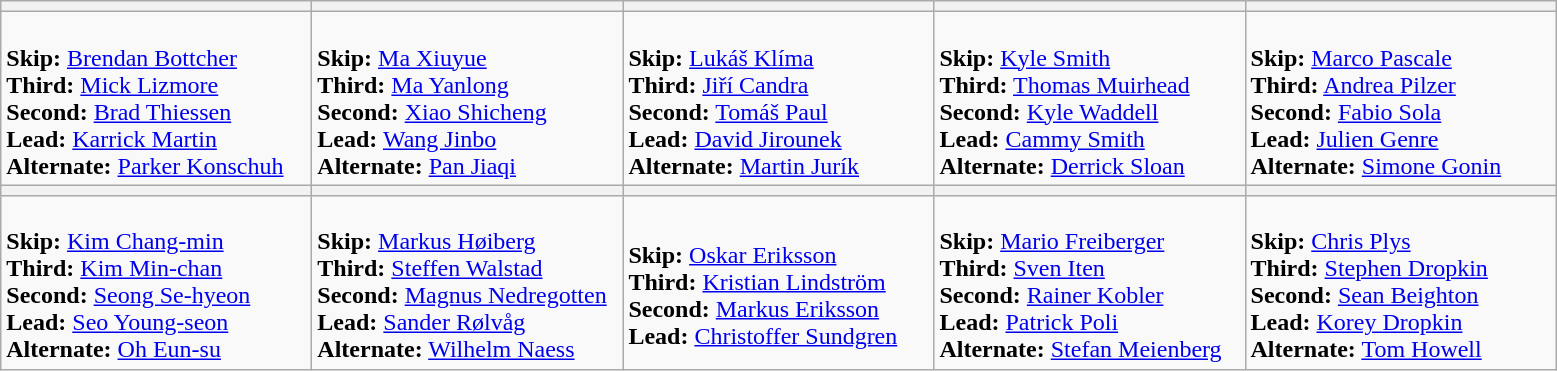<table class="wikitable">
<tr>
<th width=200></th>
<th width=200></th>
<th width=200></th>
<th width=200></th>
<th width=200></th>
</tr>
<tr>
<td><br><strong>Skip:</strong> <a href='#'>Brendan Bottcher</a><br>
<strong>Third:</strong> <a href='#'>Mick Lizmore</a><br>
<strong>Second:</strong> <a href='#'>Brad Thiessen</a><br>
<strong>Lead:</strong> <a href='#'>Karrick Martin</a><br>
<strong>Alternate:</strong> <a href='#'>Parker Konschuh</a></td>
<td><br><strong>Skip:</strong> <a href='#'>Ma Xiuyue</a><br>
<strong>Third:</strong> <a href='#'>Ma Yanlong</a><br>
<strong>Second:</strong> <a href='#'>Xiao Shicheng</a><br>
<strong>Lead:</strong> <a href='#'>Wang Jinbo</a><br>
<strong>Alternate:</strong> <a href='#'>Pan Jiaqi</a></td>
<td><br><strong>Skip:</strong> <a href='#'>Lukáš Klíma</a><br>
<strong>Third:</strong> <a href='#'>Jiří Candra</a><br>
<strong>Second:</strong> <a href='#'>Tomáš Paul</a><br>
<strong>Lead:</strong> <a href='#'>David Jirounek</a><br>
<strong>Alternate:</strong> <a href='#'>Martin Jurík</a></td>
<td><br><strong>Skip:</strong> <a href='#'>Kyle Smith</a><br>
<strong>Third:</strong> <a href='#'>Thomas Muirhead</a><br>
<strong>Second:</strong> <a href='#'>Kyle Waddell</a><br>
<strong>Lead:</strong> <a href='#'>Cammy Smith</a><br>
<strong>Alternate:</strong> <a href='#'>Derrick Sloan</a></td>
<td><br><strong>Skip:</strong> <a href='#'>Marco Pascale</a><br>
<strong>Third:</strong> <a href='#'>Andrea Pilzer</a><br>
<strong>Second:</strong> <a href='#'>Fabio Sola</a><br>
<strong>Lead:</strong> <a href='#'>Julien Genre</a><br>
<strong>Alternate:</strong> <a href='#'>Simone Gonin</a></td>
</tr>
<tr>
<th width=200></th>
<th width=200></th>
<th width=200></th>
<th width=200></th>
<th width=200></th>
</tr>
<tr>
<td><br><strong>Skip:</strong> <a href='#'>Kim Chang-min</a><br>
<strong>Third:</strong> <a href='#'>Kim Min-chan</a><br>
<strong>Second:</strong> <a href='#'>Seong Se-hyeon</a><br>
<strong>Lead:</strong> <a href='#'>Seo Young-seon</a><br>
<strong>Alternate:</strong> <a href='#'>Oh Eun-su</a></td>
<td><br><strong>Skip:</strong> <a href='#'>Markus Høiberg</a><br>
<strong>Third:</strong> <a href='#'>Steffen Walstad</a><br>
<strong>Second:</strong> <a href='#'>Magnus Nedregotten</a><br>
<strong>Lead:</strong> <a href='#'>Sander Rølvåg</a><br>
<strong>Alternate:</strong> <a href='#'>Wilhelm Naess</a></td>
<td><br><strong>Skip:</strong> <a href='#'>Oskar Eriksson</a><br>
<strong>Third:</strong> <a href='#'>Kristian Lindström</a><br>
<strong>Second:</strong> <a href='#'>Markus Eriksson</a><br>
<strong>Lead:</strong> <a href='#'>Christoffer Sundgren</a></td>
<td><br><strong>Skip:</strong> <a href='#'>Mario Freiberger</a><br>
<strong>Third:</strong> <a href='#'>Sven Iten</a><br>
<strong>Second:</strong> <a href='#'>Rainer Kobler</a><br>
<strong>Lead:</strong> <a href='#'>Patrick Poli</a><br>
<strong>Alternate:</strong> <a href='#'>Stefan Meienberg</a></td>
<td><br><strong>Skip:</strong> <a href='#'>Chris Plys</a><br>
<strong>Third:</strong> <a href='#'>Stephen Dropkin</a><br>
<strong>Second:</strong> <a href='#'>Sean Beighton</a><br>
<strong>Lead:</strong> <a href='#'>Korey Dropkin</a><br>
<strong>Alternate:</strong> <a href='#'>Tom Howell</a></td>
</tr>
</table>
